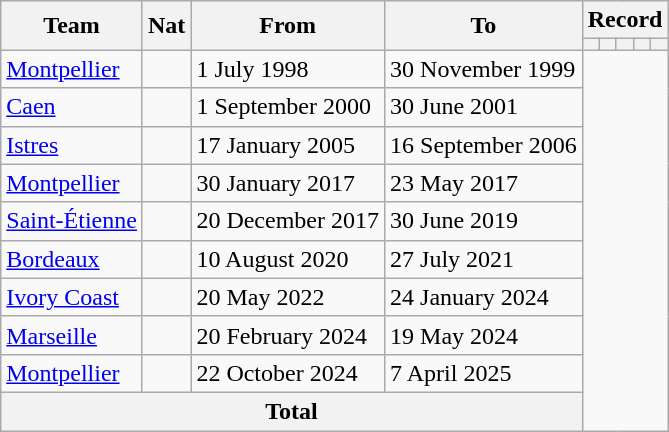<table class="wikitable" style="text-align: center;">
<tr>
<th rowspan="2">Team</th>
<th rowspan="2">Nat</th>
<th rowspan="2">From</th>
<th rowspan="2">To</th>
<th colspan="8">Record</th>
</tr>
<tr>
<th></th>
<th></th>
<th></th>
<th></th>
<th></th>
</tr>
<tr>
<td align=left><a href='#'>Montpellier</a></td>
<td></td>
<td align=left>1 July 1998</td>
<td align=left>30 November 1999<br></td>
</tr>
<tr>
<td align=left><a href='#'>Caen</a></td>
<td></td>
<td align=left>1 September 2000</td>
<td align=left>30 June 2001<br></td>
</tr>
<tr>
<td align=left><a href='#'>Istres</a></td>
<td></td>
<td align=left>17 January 2005</td>
<td align=left>16 September 2006<br></td>
</tr>
<tr>
<td align=left><a href='#'>Montpellier</a></td>
<td></td>
<td align=left>30 January 2017</td>
<td align=left>23 May 2017<br></td>
</tr>
<tr>
<td align=left><a href='#'>Saint-Étienne</a></td>
<td></td>
<td align=left>20 December 2017</td>
<td align=left>30 June 2019<br></td>
</tr>
<tr>
<td align=left><a href='#'>Bordeaux</a></td>
<td></td>
<td align=left>10 August 2020</td>
<td align=left>27 July 2021<br></td>
</tr>
<tr>
<td align=left><a href='#'>Ivory Coast</a></td>
<td></td>
<td align=left>20 May 2022</td>
<td align=left>24 January 2024<br></td>
</tr>
<tr>
<td align=left><a href='#'>Marseille</a></td>
<td></td>
<td align=left>20 February 2024</td>
<td align=left>19 May 2024<br></td>
</tr>
<tr>
<td align=left><a href='#'>Montpellier</a></td>
<td></td>
<td align=left>22 October 2024</td>
<td align=left>7 April 2025<br></td>
</tr>
<tr>
<th colspan="4">Total<br></th>
</tr>
</table>
